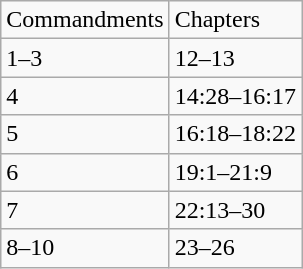<table class="wikitable">
<tr>
<td>Commandments</td>
<td>Chapters</td>
</tr>
<tr>
<td>1–3</td>
<td>12–13</td>
</tr>
<tr>
<td>4</td>
<td>14:28–16:17</td>
</tr>
<tr>
<td>5</td>
<td>16:18–18:22</td>
</tr>
<tr>
<td>6</td>
<td>19:1–21:9</td>
</tr>
<tr>
<td>7</td>
<td>22:13–30</td>
</tr>
<tr>
<td>8–10</td>
<td>23–26</td>
</tr>
</table>
